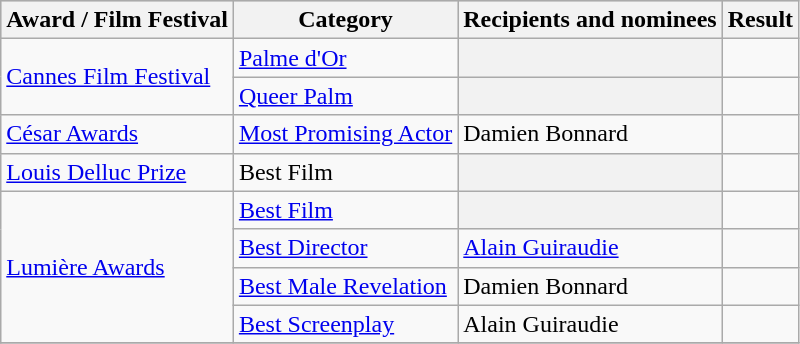<table class="wikitable plainrowheaders sortable">
<tr style="background:#ccc; text-align:center;">
<th scope="col">Award / Film Festival</th>
<th scope="col">Category</th>
<th scope="col">Recipients and nominees</th>
<th scope="col">Result</th>
</tr>
<tr>
<td rowspan=2><a href='#'>Cannes Film Festival</a></td>
<td><a href='#'>Palme d'Or</a></td>
<th></th>
<td></td>
</tr>
<tr>
<td><a href='#'>Queer Palm</a></td>
<th></th>
<td></td>
</tr>
<tr>
<td><a href='#'>César Awards</a></td>
<td><a href='#'>Most Promising Actor</a></td>
<td>Damien Bonnard</td>
<td></td>
</tr>
<tr>
<td><a href='#'>Louis Delluc Prize</a></td>
<td>Best Film</td>
<th></th>
<td></td>
</tr>
<tr>
<td rowspan=4><a href='#'>Lumière Awards</a></td>
<td><a href='#'>Best Film</a></td>
<th></th>
<td></td>
</tr>
<tr>
<td><a href='#'>Best Director</a></td>
<td><a href='#'>Alain Guiraudie</a></td>
<td></td>
</tr>
<tr>
<td><a href='#'>Best Male Revelation</a></td>
<td>Damien Bonnard</td>
<td></td>
</tr>
<tr>
<td><a href='#'>Best Screenplay</a></td>
<td>Alain Guiraudie</td>
<td></td>
</tr>
<tr>
</tr>
</table>
